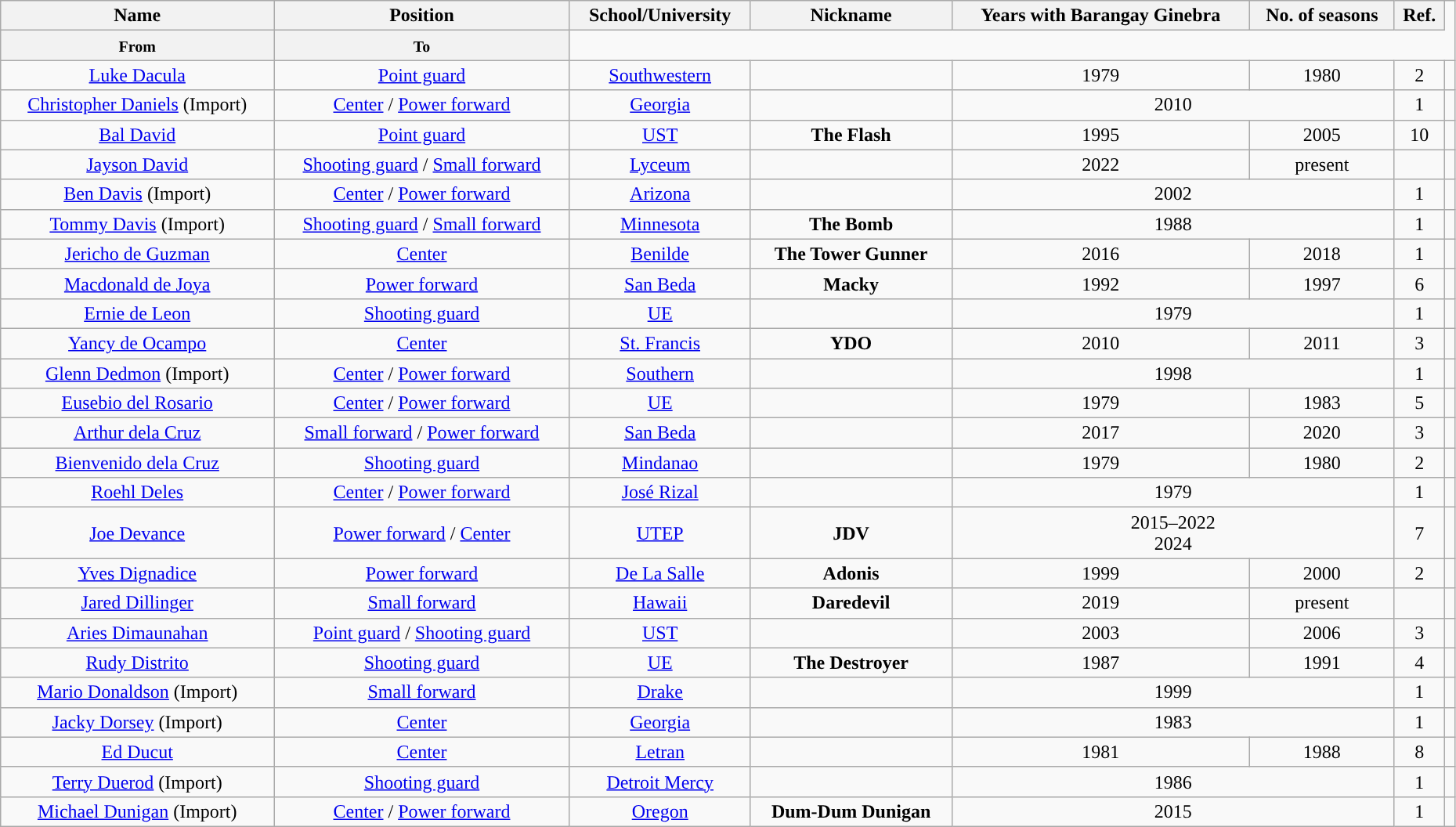<table class="wikitable sortable" style="text-align:center" width="98%">
<tr>
<th>Name</th>
<th>Position</th>
<th>School/University</th>
<th>Nickname</th>
<th>Years with Barangay Ginebra</th>
<th>No. of seasons</th>
<th>Ref.</th>
</tr>
<tr>
<th><small>From</small></th>
<th><small>To</small></th>
</tr>
<tr>
<td><a href='#'>Luke Dacula</a></td>
<td><a href='#'>Point guard</a></td>
<td><a href='#'>Southwestern</a></td>
<td></td>
<td>1979</td>
<td>1980</td>
<td>2</td>
<td></td>
</tr>
<tr>
<td><a href='#'>Christopher Daniels</a> (Import)</td>
<td><a href='#'>Center</a> / <a href='#'>Power forward</a></td>
<td><a href='#'>Georgia</a></td>
<td></td>
<td colspan="2">2010</td>
<td>1</td>
<td></td>
</tr>
<tr>
<td><a href='#'>Bal David</a></td>
<td><a href='#'>Point guard</a></td>
<td><a href='#'>UST</a></td>
<td><strong>The Flash</strong></td>
<td>1995</td>
<td>2005</td>
<td>10</td>
<td></td>
</tr>
<tr>
<td><a href='#'>Jayson David</a></td>
<td><a href='#'>Shooting guard</a> / <a href='#'>Small forward</a></td>
<td><a href='#'>Lyceum</a></td>
<td></td>
<td>2022</td>
<td>present</td>
<td></td>
<td></td>
</tr>
<tr>
<td><a href='#'>Ben Davis</a> (Import)</td>
<td><a href='#'>Center</a> / <a href='#'>Power forward</a></td>
<td><a href='#'>Arizona</a></td>
<td></td>
<td colspan="2">2002</td>
<td>1</td>
<td></td>
</tr>
<tr>
<td><a href='#'>Tommy Davis</a> (Import)</td>
<td><a href='#'>Shooting guard</a> / <a href='#'>Small forward</a></td>
<td><a href='#'>Minnesota</a></td>
<td><strong>The Bomb</strong></td>
<td colspan="2">1988</td>
<td>1</td>
<td></td>
</tr>
<tr>
<td><a href='#'>Jericho de Guzman</a></td>
<td><a href='#'>Center</a></td>
<td><a href='#'>Benilde</a></td>
<td><strong>The Tower Gunner</strong></td>
<td>2016</td>
<td>2018</td>
<td>1</td>
<td></td>
</tr>
<tr>
<td><a href='#'>Macdonald de Joya</a></td>
<td><a href='#'>Power forward</a></td>
<td><a href='#'>San Beda</a></td>
<td><strong>Macky</strong></td>
<td>1992</td>
<td>1997</td>
<td>6</td>
<td></td>
</tr>
<tr>
<td><a href='#'>Ernie de Leon</a></td>
<td><a href='#'>Shooting guard</a></td>
<td><a href='#'>UE</a></td>
<td></td>
<td colspan="2">1979</td>
<td>1</td>
<td></td>
</tr>
<tr>
<td><a href='#'>Yancy de Ocampo</a></td>
<td><a href='#'>Center</a></td>
<td><a href='#'>St. Francis</a></td>
<td><strong>YDO</strong></td>
<td>2010</td>
<td>2011</td>
<td>3</td>
<td></td>
</tr>
<tr>
<td><a href='#'>Glenn Dedmon</a> (Import)</td>
<td><a href='#'>Center</a> / <a href='#'>Power forward</a></td>
<td><a href='#'>Southern</a></td>
<td></td>
<td colspan="2">1998</td>
<td>1</td>
<td></td>
</tr>
<tr>
<td><a href='#'>Eusebio del Rosario</a></td>
<td><a href='#'>Center</a> / <a href='#'>Power forward</a></td>
<td><a href='#'>UE</a></td>
<td></td>
<td>1979</td>
<td>1983</td>
<td>5</td>
<td></td>
</tr>
<tr>
<td><a href='#'>Arthur dela Cruz</a></td>
<td><a href='#'>Small forward</a> / <a href='#'>Power forward</a></td>
<td><a href='#'>San Beda</a></td>
<td></td>
<td>2017</td>
<td>2020</td>
<td>3</td>
<td></td>
</tr>
<tr>
<td><a href='#'>Bienvenido dela Cruz</a></td>
<td><a href='#'>Shooting guard</a></td>
<td><a href='#'>Mindanao</a></td>
<td></td>
<td>1979</td>
<td>1980</td>
<td>2</td>
<td></td>
</tr>
<tr>
<td><a href='#'>Roehl Deles</a></td>
<td><a href='#'>Center</a> / <a href='#'>Power forward</a></td>
<td><a href='#'>José Rizal</a></td>
<td></td>
<td colspan="2">1979</td>
<td>1</td>
<td></td>
</tr>
<tr>
<td><a href='#'>Joe Devance</a></td>
<td><a href='#'>Power forward</a> / <a href='#'>Center</a></td>
<td><a href='#'>UTEP</a></td>
<td><strong>JDV</strong></td>
<td colspan="2">2015–2022<br>2024</td>
<td>7</td>
<td></td>
</tr>
<tr>
<td><a href='#'>Yves Dignadice</a></td>
<td><a href='#'>Power forward</a></td>
<td><a href='#'>De La Salle</a></td>
<td><strong>Adonis</strong></td>
<td>1999</td>
<td>2000</td>
<td>2</td>
<td></td>
</tr>
<tr>
<td><a href='#'>Jared Dillinger</a></td>
<td><a href='#'>Small forward</a></td>
<td><a href='#'>Hawaii</a></td>
<td><strong>Daredevil</strong></td>
<td>2019</td>
<td>present</td>
<td></td>
<td></td>
</tr>
<tr>
<td><a href='#'>Aries Dimaunahan</a></td>
<td><a href='#'>Point guard</a> / <a href='#'>Shooting guard</a></td>
<td><a href='#'>UST</a></td>
<td></td>
<td>2003</td>
<td>2006</td>
<td>3</td>
<td></td>
</tr>
<tr>
<td><a href='#'>Rudy Distrito</a></td>
<td><a href='#'>Shooting guard</a></td>
<td><a href='#'>UE</a></td>
<td><strong>The Destroyer</strong></td>
<td>1987</td>
<td>1991</td>
<td>4</td>
<td></td>
</tr>
<tr>
<td><a href='#'>Mario Donaldson</a> (Import)</td>
<td><a href='#'>Small forward</a></td>
<td><a href='#'>Drake</a></td>
<td></td>
<td colspan="2">1999</td>
<td>1</td>
<td></td>
</tr>
<tr>
<td><a href='#'>Jacky Dorsey</a> (Import)</td>
<td><a href='#'>Center</a></td>
<td><a href='#'>Georgia</a></td>
<td></td>
<td colspan="2">1983</td>
<td>1</td>
<td></td>
</tr>
<tr>
<td><a href='#'>Ed Ducut</a></td>
<td><a href='#'>Center</a></td>
<td><a href='#'>Letran</a></td>
<td></td>
<td>1981</td>
<td>1988</td>
<td>8</td>
<td></td>
</tr>
<tr>
<td><a href='#'>Terry Duerod</a> (Import)</td>
<td><a href='#'>Shooting guard</a></td>
<td><a href='#'>Detroit Mercy</a></td>
<td></td>
<td colspan="2">1986</td>
<td>1</td>
<td></td>
</tr>
<tr>
<td><a href='#'>Michael Dunigan</a> (Import)</td>
<td><a href='#'>Center</a> / <a href='#'>Power forward</a></td>
<td><a href='#'>Oregon</a></td>
<td><strong>Dum-Dum Dunigan</strong></td>
<td colspan="2">2015</td>
<td>1</td>
<td></td>
</tr>
</table>
